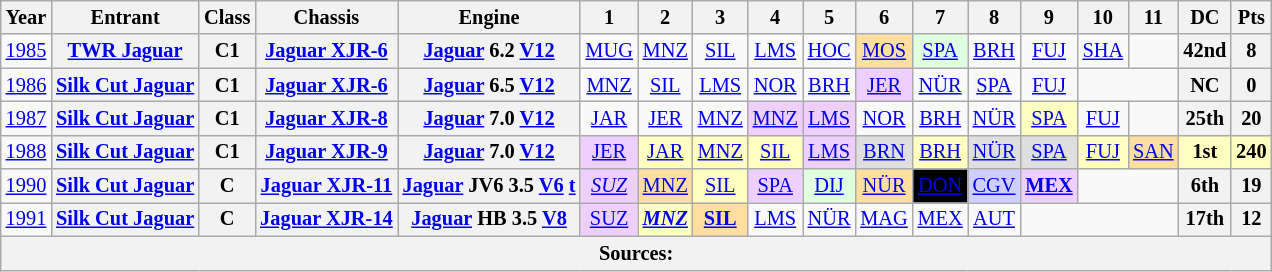<table class="wikitable" style="text-align:center; font-size:85%">
<tr>
<th>Year</th>
<th>Entrant</th>
<th>Class</th>
<th>Chassis</th>
<th>Engine</th>
<th>1</th>
<th>2</th>
<th>3</th>
<th>4</th>
<th>5</th>
<th>6</th>
<th>7</th>
<th>8</th>
<th>9</th>
<th>10</th>
<th>11</th>
<th>DC</th>
<th>Pts</th>
</tr>
<tr>
<td><a href='#'>1985</a></td>
<th nowrap><a href='#'>TWR Jaguar</a></th>
<th>C1</th>
<th nowrap><a href='#'>Jaguar XJR-6</a></th>
<th nowrap><a href='#'>Jaguar</a> 6.2 <a href='#'>V12</a></th>
<td><a href='#'>MUG</a></td>
<td><a href='#'>MNZ</a></td>
<td><a href='#'>SIL</a></td>
<td><a href='#'>LMS</a></td>
<td><a href='#'>HOC</a></td>
<td style="background:#FFDF9F;"><a href='#'>MOS</a><br></td>
<td style="background:#DFFFDF;"><a href='#'>SPA</a><br></td>
<td><a href='#'>BRH</a></td>
<td><a href='#'>FUJ</a></td>
<td><a href='#'>SHA</a></td>
<td></td>
<th><strong>42nd</strong></th>
<th><strong>8</strong></th>
</tr>
<tr>
<td><a href='#'>1986</a></td>
<th nowrap><a href='#'>Silk Cut Jaguar</a></th>
<th>C1</th>
<th nowrap><a href='#'>Jaguar XJR-6</a></th>
<th nowrap><a href='#'>Jaguar</a> 6.5 <a href='#'>V12</a></th>
<td><a href='#'>MNZ</a></td>
<td><a href='#'>SIL</a></td>
<td><a href='#'>LMS</a></td>
<td><a href='#'>NOR</a></td>
<td><a href='#'>BRH</a></td>
<td style="background:#EFCFFF;"><a href='#'>JER</a><br></td>
<td><a href='#'>NÜR</a></td>
<td><a href='#'>SPA</a></td>
<td><a href='#'>FUJ</a></td>
<td colspan=2></td>
<th><strong>NC</strong></th>
<th><strong>0</strong></th>
</tr>
<tr>
<td><a href='#'>1987</a></td>
<th nowrap><a href='#'>Silk Cut Jaguar</a></th>
<th>C1</th>
<th nowrap><a href='#'>Jaguar XJR-8</a></th>
<th nowrap><a href='#'>Jaguar</a> 7.0 <a href='#'>V12</a></th>
<td><a href='#'>JAR</a></td>
<td><a href='#'>JER</a></td>
<td><a href='#'>MNZ</a></td>
<td style="background:#EFCFFF;"><a href='#'>MNZ</a><br></td>
<td style="background:#EFCFFF;"><a href='#'>LMS</a><br></td>
<td><a href='#'>NOR</a></td>
<td><a href='#'>BRH</a></td>
<td><a href='#'>NÜR</a></td>
<td style="background:#FFFFBF;"><a href='#'>SPA</a><br></td>
<td><a href='#'>FUJ</a></td>
<td></td>
<th><strong>25th</strong></th>
<th><strong>20</strong></th>
</tr>
<tr>
<td><a href='#'>1988</a></td>
<th nowrap><a href='#'>Silk Cut Jaguar</a></th>
<th>C1</th>
<th nowrap><a href='#'>Jaguar XJR-9</a></th>
<th nowrap><a href='#'>Jaguar</a> 7.0 <a href='#'>V12</a></th>
<td style="background:#efcfff;"><a href='#'>JER</a><br></td>
<td style="background:#FFFFBF;"><a href='#'>JAR</a><br></td>
<td style="background:#FFFFBF;"><a href='#'>MNZ</a><br></td>
<td style="background:#FFFFBF;"><a href='#'>SIL</a><br></td>
<td style="background:#EFCFFF;"><a href='#'>LMS</a><br></td>
<td style="background:#DFDFDF;"><a href='#'>BRN</a><br></td>
<td style="background:#FFFFBF;"><a href='#'>BRH</a><br></td>
<td style="background:#DFDFDF;"><a href='#'>NÜR</a><br></td>
<td style="background:#DFDFDF;"><a href='#'>SPA</a><br></td>
<td style="background:#FFFFBF;"><a href='#'>FUJ</a><br></td>
<td style="background:#FFDF9F;"><a href='#'>SAN</a><br></td>
<th style="background:#FFFFBF;"><strong>1st</strong></th>
<th style="background:#FFFFBF;"><strong>240</strong></th>
</tr>
<tr>
<td><a href='#'>1990</a></td>
<th nowrap><a href='#'>Silk Cut Jaguar</a></th>
<th>C</th>
<th nowrap><a href='#'>Jaguar XJR-11</a></th>
<th nowrap><a href='#'>Jaguar</a> JV6 3.5 <a href='#'>V6</a> <a href='#'>t</a></th>
<td style="background:#EFCFFF;"><em><a href='#'>SUZ</a></em><br></td>
<td style="background:#FFDF9F;"><a href='#'>MNZ</a><br></td>
<td style="background:#FFFFBF;"><a href='#'>SIL</a><br></td>
<td style="background:#EFCFFF;"><a href='#'>SPA</a><br></td>
<td style="background:#DFFFDF;"><a href='#'>DIJ</a><br></td>
<td style="background:#FFDF9F;"><a href='#'>NÜR</a><br></td>
<td style="background:#000; color:white;"><a href='#'><span>DON</span></a><br></td>
<td style="background:#CFCFFF;"><a href='#'>CGV</a><br></td>
<td style="background:#EFCFFF;"><strong><a href='#'>MEX</a></strong><br></td>
<td colspan=2></td>
<th><strong>6th</strong></th>
<th><strong>19</strong></th>
</tr>
<tr>
<td><a href='#'>1991</a></td>
<th nowrap><a href='#'>Silk Cut Jaguar</a></th>
<th>C</th>
<th nowrap><a href='#'>Jaguar XJR-14</a></th>
<th nowrap><a href='#'>Jaguar</a> HB 3.5 <a href='#'>V8</a></th>
<td style="background:#EFCFFF;"><a href='#'>SUZ</a><br></td>
<td style="background:#FFFFBF;"><strong><em><a href='#'>MNZ</a></em></strong><br></td>
<td style="background:#FFDF9F;"><strong><a href='#'>SIL</a></strong><br></td>
<td><a href='#'>LMS</a></td>
<td><a href='#'>NÜR</a></td>
<td><a href='#'>MAG</a></td>
<td><a href='#'>MEX</a></td>
<td><a href='#'>AUT</a></td>
<td colspan=3></td>
<th><strong>17th</strong></th>
<th><strong>12</strong></th>
</tr>
<tr>
<th colspan="21">Sources:</th>
</tr>
</table>
